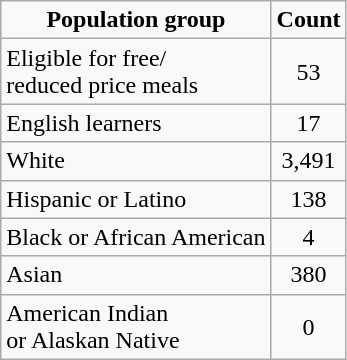<table class="wikitable" style="text-align:center">
<tr>
<td><strong>Population group</strong></td>
<td><strong>Count</strong></td>
</tr>
<tr>
<td align=left>Eligible for free/<br>reduced price meals</td>
<td>53</td>
</tr>
<tr>
<td align=left>English learners</td>
<td>17</td>
</tr>
<tr>
<td align=left>White</td>
<td>3,491</td>
</tr>
<tr>
<td align=left>Hispanic or Latino</td>
<td>138</td>
</tr>
<tr>
<td align=left>Black or African American</td>
<td>4</td>
</tr>
<tr>
<td align=left>Asian</td>
<td>380</td>
</tr>
<tr>
<td align=left>American Indian <br>or Alaskan Native</td>
<td>0</td>
</tr>
</table>
